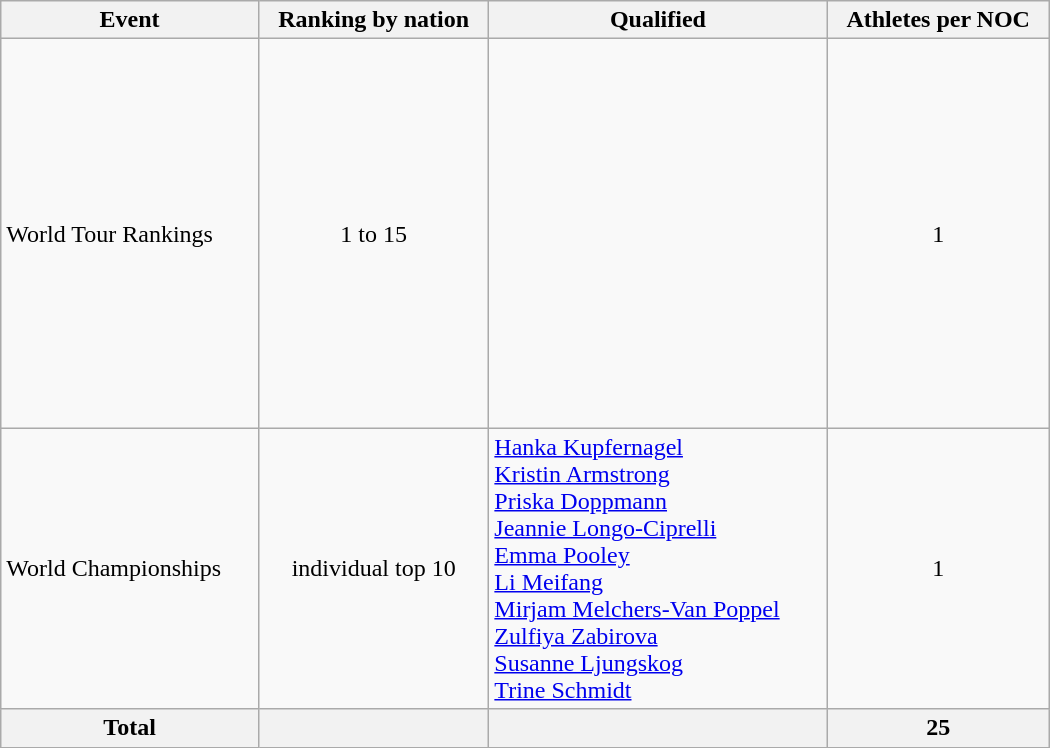<table class="wikitable" width=700 style="text-align:center">
<tr>
<th>Event</th>
<th>Ranking by nation</th>
<th>Qualified</th>
<th>Athletes per NOC</th>
</tr>
<tr>
<td align="left">World Tour Rankings</td>
<td>1 to 15</td>
<td align="left"><br><br><br><br><br><br><br><br><br><br><br><br><br><br></td>
<td>1</td>
</tr>
<tr>
<td align="left">World Championships</td>
<td>individual top 10</td>
<td align="left"> <a href='#'>Hanka Kupfernagel</a><br> <a href='#'>Kristin Armstrong</a><br> <a href='#'>Priska Doppmann</a><br> <a href='#'>Jeannie Longo-Ciprelli</a><br> <a href='#'>Emma Pooley</a><br> <a href='#'>Li Meifang</a><br> <a href='#'>Mirjam Melchers-Van Poppel</a><br> <a href='#'>Zulfiya Zabirova</a><br> <a href='#'>Susanne Ljungskog</a><br> <a href='#'>Trine Schmidt</a></td>
<td>1</td>
</tr>
<tr>
<th>Total</th>
<th></th>
<th></th>
<th>25</th>
</tr>
</table>
